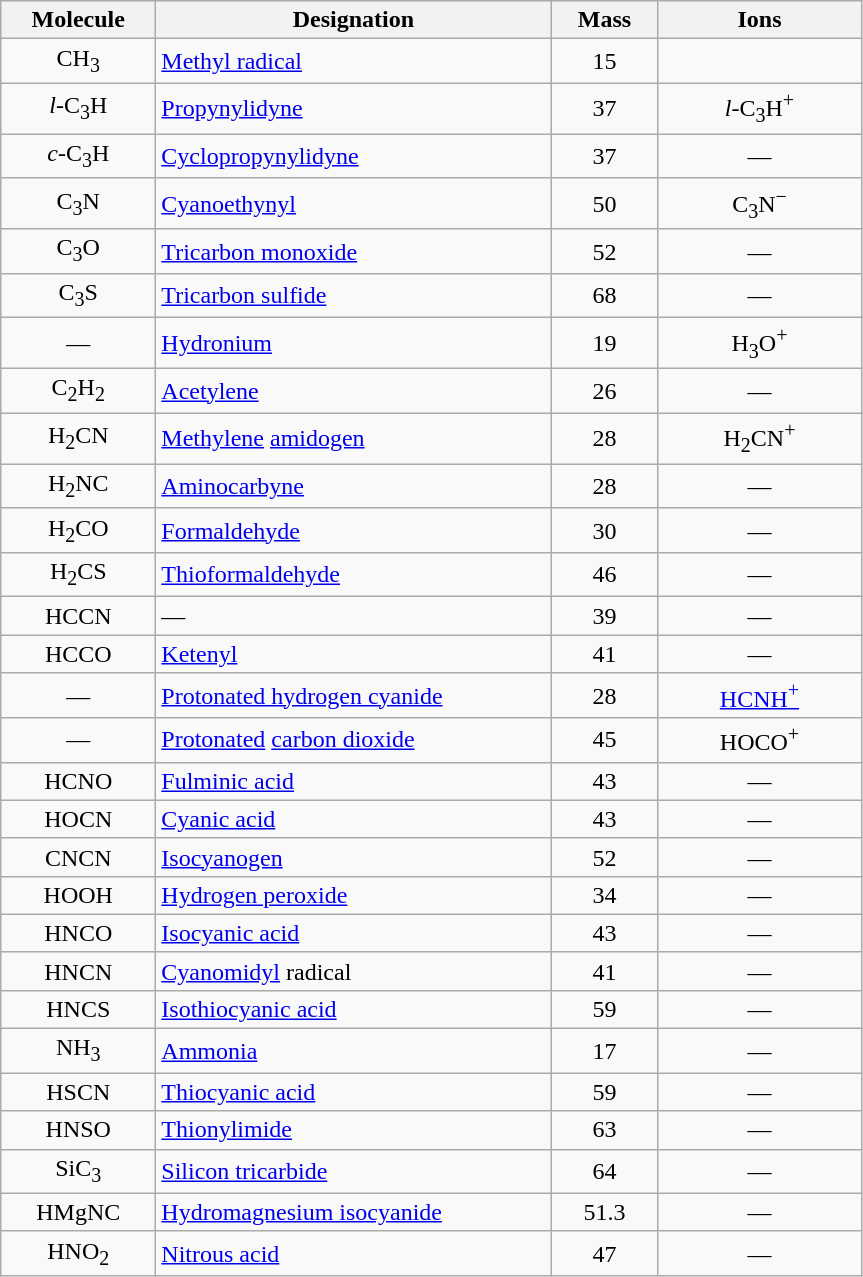<table class="wikitable sortable sticky-header">
<tr>
<th style="width: 6em;">Molecule</th>
<th style="width: 16em;">Designation</th>
<th style="width: 4em;">Mass</th>
<th style="width: 8em;">Ions</th>
</tr>
<tr>
<td align="center">CH<sub>3</sub></td>
<td><a href='#'>Methyl radical</a></td>
<td align="center">15</td>
<td align="center"></td>
</tr>
<tr>
<td align="center"><em>l</em>-C<sub>3</sub>H</td>
<td><a href='#'>Propynylidyne</a></td>
<td align="center">37</td>
<td align="center"><em>l</em>-C<sub>3</sub>H<sup>+</sup></td>
</tr>
<tr>
<td align="center"><em>c</em>-C<sub>3</sub>H</td>
<td><a href='#'>Cyclopropynylidyne</a></td>
<td align="center">37</td>
<td align="center">—</td>
</tr>
<tr>
<td align="center">C<sub>3</sub>N</td>
<td><a href='#'>Cyanoethynyl</a></td>
<td align="center">50</td>
<td align="center">C<sub>3</sub>N<sup>−</sup></td>
</tr>
<tr>
<td align="center">C<sub>3</sub>O</td>
<td><a href='#'>Tricarbon monoxide</a></td>
<td align="center">52</td>
<td align="center">—</td>
</tr>
<tr>
<td align="center">C<sub>3</sub>S</td>
<td><a href='#'>Tricarbon sulfide</a></td>
<td align="center">68</td>
<td align="center">—</td>
</tr>
<tr>
<td align="center">—</td>
<td><a href='#'>Hydronium</a></td>
<td align="center">19</td>
<td align="center">H<sub>3</sub>O<sup>+</sup></td>
</tr>
<tr>
<td align="center">C<sub>2</sub>H<sub>2</sub></td>
<td><a href='#'>Acetylene</a></td>
<td align="center">26</td>
<td align="center">—</td>
</tr>
<tr>
<td align="center">H<sub>2</sub>CN</td>
<td><a href='#'>Methylene</a> <a href='#'>amidogen</a></td>
<td align="center">28</td>
<td align="center">H<sub>2</sub>CN<sup>+</sup></td>
</tr>
<tr>
<td align="center">H<sub>2</sub>NC</td>
<td><a href='#'>Aminocarbyne</a></td>
<td align="center">28</td>
<td align="center">—</td>
</tr>
<tr>
<td align="center">H<sub>2</sub>CO</td>
<td><a href='#'>Formaldehyde</a></td>
<td align="center">30</td>
<td align="center">—</td>
</tr>
<tr>
<td align="center">H<sub>2</sub>CS</td>
<td><a href='#'>Thioformaldehyde</a></td>
<td align="center">46</td>
<td align="center">—</td>
</tr>
<tr>
<td align="center">HCCN</td>
<td>—</td>
<td align="center">39</td>
<td align="center">—</td>
</tr>
<tr>
<td align="center">HCCO</td>
<td><a href='#'>Ketenyl</a></td>
<td align="center">41</td>
<td align="center">—</td>
</tr>
<tr>
<td align="center">—</td>
<td><a href='#'>Protonated hydrogen cyanide</a></td>
<td align="center">28</td>
<td align="center"><a href='#'>HCNH<sup>+</sup></a></td>
</tr>
<tr>
<td align="center">—</td>
<td><a href='#'>Protonated</a> <a href='#'>carbon dioxide</a></td>
<td align="center">45</td>
<td align="center">HOCO<sup>+</sup></td>
</tr>
<tr>
<td align="center">HCNO</td>
<td><a href='#'>Fulminic acid</a></td>
<td align="center">43</td>
<td align="center">—</td>
</tr>
<tr>
<td align="center">HOCN</td>
<td><a href='#'>Cyanic acid</a></td>
<td align="center">43</td>
<td align="center">—</td>
</tr>
<tr>
<td align="center">CNCN</td>
<td><a href='#'>Isocyanogen</a></td>
<td align="center">52</td>
<td align="center">—</td>
</tr>
<tr>
<td align="center">HOOH</td>
<td><a href='#'>Hydrogen peroxide</a></td>
<td align="center">34</td>
<td align="center">—</td>
</tr>
<tr>
<td align="center">HNCO</td>
<td><a href='#'>Isocyanic acid</a></td>
<td align="center">43</td>
<td align="center">—</td>
</tr>
<tr>
<td align="center">HNCN</td>
<td><a href='#'>Cyanomidyl</a> radical</td>
<td align="center">41</td>
<td align="center">—</td>
</tr>
<tr>
<td align="center">HNCS</td>
<td><a href='#'>Isothiocyanic acid</a></td>
<td align="center">59</td>
<td align="center">—</td>
</tr>
<tr>
<td align="center">NH<sub>3</sub></td>
<td><a href='#'>Ammonia</a></td>
<td align="center">17</td>
<td align="center">—</td>
</tr>
<tr>
<td align="center">HSCN</td>
<td><a href='#'>Thiocyanic acid</a></td>
<td align="center">59</td>
<td align="center">—</td>
</tr>
<tr>
<td align="center">HNSO</td>
<td><a href='#'>Thionylimide</a></td>
<td align="center">63</td>
<td align="center">—</td>
</tr>
<tr>
<td align="center">SiC<sub>3</sub></td>
<td><a href='#'>Silicon tricarbide</a></td>
<td align="center">64</td>
<td align="center">—</td>
</tr>
<tr>
<td align="center">HMgNC</td>
<td><a href='#'>Hydromagnesium isocyanide</a></td>
<td align="center">51.3</td>
<td align="center">—</td>
</tr>
<tr>
<td align="center">HNO<sub>2</sub></td>
<td><a href='#'>Nitrous acid</a></td>
<td align="center">47</td>
<td align="center">—</td>
</tr>
</table>
